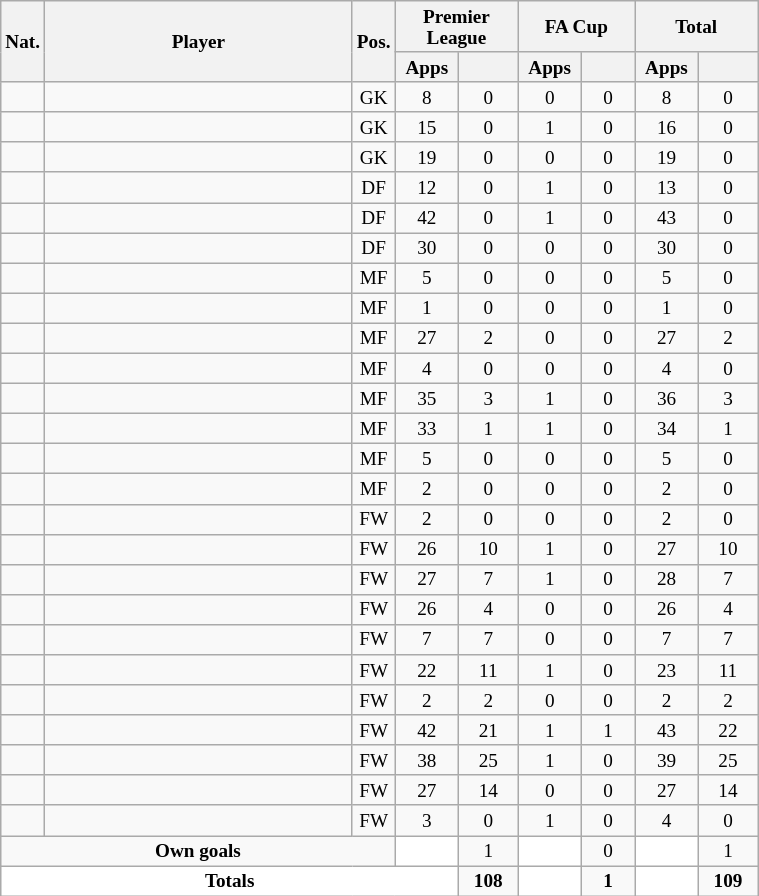<table class="wikitable sortable alternance"  style="font-size:80%; text-align:center; line-height:14px; width:40%;">
<tr>
<th rowspan="2" style="width:10px;">Nat.</th>
<th rowspan="2" scope="col" style="width:275px;">Player</th>
<th rowspan="2" style="width:10px;">Pos.</th>
<th colspan="2">Premier League</th>
<th colspan="2">FA Cup</th>
<th colspan="2">Total</th>
</tr>
<tr style="text-align:center;">
<th width=40>Apps</th>
<th width=40></th>
<th width=40>Apps</th>
<th width=40></th>
<th width=40>Apps</th>
<th width=40></th>
</tr>
<tr>
<td></td>
<td></td>
<td>GK</td>
<td>8</td>
<td>0</td>
<td>0</td>
<td>0</td>
<td>8</td>
<td>0</td>
</tr>
<tr>
<td></td>
<td></td>
<td>GK</td>
<td>15</td>
<td>0</td>
<td>1</td>
<td>0</td>
<td>16</td>
<td>0</td>
</tr>
<tr>
<td></td>
<td></td>
<td>GK</td>
<td>19</td>
<td>0</td>
<td>0</td>
<td>0</td>
<td>19</td>
<td>0</td>
</tr>
<tr>
<td></td>
<td></td>
<td>DF</td>
<td>12</td>
<td>0</td>
<td>1</td>
<td>0</td>
<td>13</td>
<td>0</td>
</tr>
<tr>
<td></td>
<td></td>
<td>DF</td>
<td>42</td>
<td>0</td>
<td>1</td>
<td>0</td>
<td>43</td>
<td>0</td>
</tr>
<tr>
<td></td>
<td></td>
<td>DF</td>
<td>30</td>
<td>0</td>
<td>0</td>
<td>0</td>
<td>30</td>
<td>0</td>
</tr>
<tr>
<td></td>
<td></td>
<td>MF</td>
<td>5</td>
<td>0</td>
<td>0</td>
<td>0</td>
<td>5</td>
<td>0</td>
</tr>
<tr>
<td></td>
<td></td>
<td>MF</td>
<td>1</td>
<td>0</td>
<td>0</td>
<td>0</td>
<td>1</td>
<td>0</td>
</tr>
<tr>
<td></td>
<td></td>
<td>MF</td>
<td>27</td>
<td>2</td>
<td>0</td>
<td>0</td>
<td>27</td>
<td>2</td>
</tr>
<tr>
<td></td>
<td></td>
<td>MF</td>
<td>4</td>
<td>0</td>
<td>0</td>
<td>0</td>
<td>4</td>
<td>0</td>
</tr>
<tr>
<td></td>
<td></td>
<td>MF</td>
<td>35</td>
<td>3</td>
<td>1</td>
<td>0</td>
<td>36</td>
<td>3</td>
</tr>
<tr>
<td></td>
<td></td>
<td>MF</td>
<td>33</td>
<td>1</td>
<td>1</td>
<td>0</td>
<td>34</td>
<td>1</td>
</tr>
<tr>
<td></td>
<td></td>
<td>MF</td>
<td>5</td>
<td>0</td>
<td>0</td>
<td>0</td>
<td>5</td>
<td>0</td>
</tr>
<tr>
<td></td>
<td></td>
<td>MF</td>
<td>2</td>
<td>0</td>
<td>0</td>
<td>0</td>
<td>2</td>
<td>0</td>
</tr>
<tr>
<td></td>
<td></td>
<td>FW</td>
<td>2</td>
<td>0</td>
<td>0</td>
<td>0</td>
<td>2</td>
<td>0</td>
</tr>
<tr>
<td></td>
<td></td>
<td>FW</td>
<td>26</td>
<td>10</td>
<td>1</td>
<td>0</td>
<td>27</td>
<td>10</td>
</tr>
<tr>
<td></td>
<td></td>
<td>FW</td>
<td>27</td>
<td>7</td>
<td>1</td>
<td>0</td>
<td>28</td>
<td>7</td>
</tr>
<tr>
<td></td>
<td></td>
<td>FW</td>
<td>26</td>
<td>4</td>
<td>0</td>
<td>0</td>
<td>26</td>
<td>4</td>
</tr>
<tr>
<td></td>
<td></td>
<td>FW</td>
<td>7</td>
<td>7</td>
<td>0</td>
<td>0</td>
<td>7</td>
<td>7</td>
</tr>
<tr>
<td></td>
<td></td>
<td>FW</td>
<td>22</td>
<td>11</td>
<td>1</td>
<td>0</td>
<td>23</td>
<td>11</td>
</tr>
<tr>
<td></td>
<td></td>
<td>FW</td>
<td>2</td>
<td>2</td>
<td>0</td>
<td>0</td>
<td>2</td>
<td>2</td>
</tr>
<tr>
<td></td>
<td></td>
<td>FW</td>
<td>42</td>
<td>21</td>
<td>1</td>
<td>1</td>
<td>43</td>
<td>22</td>
</tr>
<tr>
<td></td>
<td></td>
<td>FW</td>
<td>38</td>
<td>25</td>
<td>1</td>
<td>0</td>
<td>39</td>
<td>25</td>
</tr>
<tr>
<td></td>
<td></td>
<td>FW</td>
<td>27</td>
<td>14</td>
<td>0</td>
<td>0</td>
<td>27</td>
<td>14</td>
</tr>
<tr>
<td></td>
<td></td>
<td>FW</td>
<td>3</td>
<td>0</td>
<td>1</td>
<td>0</td>
<td>4</td>
<td>0</td>
</tr>
<tr class="sortbottom">
<td colspan="3"><strong>Own goals</strong></td>
<td ! style="background:white; text-align: center;"></td>
<td>1</td>
<td ! style="background:white; text-align: center;"></td>
<td>0</td>
<td ! style="background:white; text-align: center;"></td>
<td>1</td>
</tr>
<tr class="sortbottom">
<td colspan="4"  style="background:white; text-align: center;"><strong>Totals</strong></td>
<td><strong>108</strong></td>
<td ! rowspan="2" style="background:white; text-align: center;"></td>
<td><strong>1</strong></td>
<td ! rowspan="2" style="background:white; text-align: center;"></td>
<td><strong>109</strong></td>
</tr>
</table>
